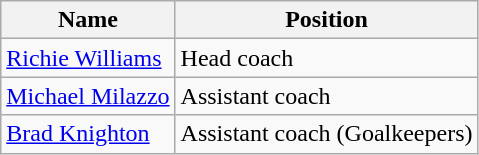<table class="wikitable">
<tr>
<th>Name</th>
<th>Position</th>
</tr>
<tr>
<td> <a href='#'>Richie Williams</a></td>
<td>Head coach</td>
</tr>
<tr>
<td> <a href='#'>Michael Milazzo</a></td>
<td>Assistant coach </td>
</tr>
<tr>
<td> <a href='#'>Brad Knighton</a></td>
<td>Assistant coach (Goalkeepers) </td>
</tr>
</table>
